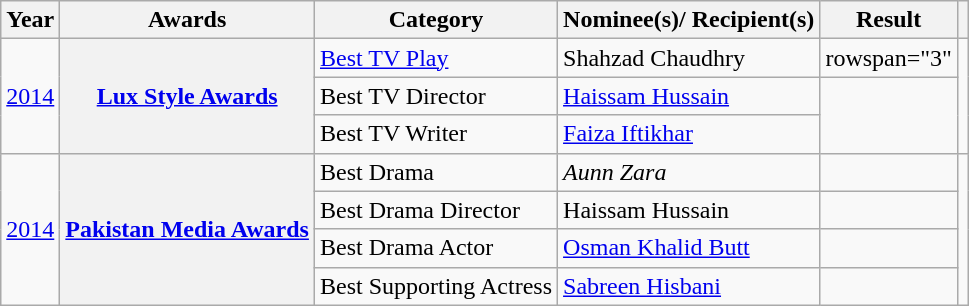<table class="wikitable plainrowheaders">
<tr>
<th>Year</th>
<th>Awards</th>
<th>Category</th>
<th>Nominee(s)/ Recipient(s)</th>
<th>Result</th>
<th></th>
</tr>
<tr>
<td rowspan="3"><a href='#'>2014</a></td>
<th scope="row" rowspan="3"><a href='#'>Lux Style Awards</a></th>
<td><a href='#'>Best TV Play</a></td>
<td>Shahzad Chaudhry</td>
<td>rowspan="3" </td>
<td rowspan="3"></td>
</tr>
<tr>
<td>Best TV Director</td>
<td><a href='#'>Haissam Hussain</a></td>
</tr>
<tr>
<td>Best TV Writer</td>
<td><a href='#'>Faiza Iftikhar</a></td>
</tr>
<tr>
<td rowspan="4"><a href='#'>2014</a></td>
<th scope="row" rowspan="4"><a href='#'>Pakistan Media Awards</a></th>
<td>Best Drama</td>
<td><em>Aunn Zara</em></td>
<td></td>
<td rowspan="4"></td>
</tr>
<tr>
<td>Best Drama Director</td>
<td>Haissam Hussain</td>
<td></td>
</tr>
<tr>
<td>Best Drama Actor</td>
<td><a href='#'>Osman Khalid Butt</a></td>
<td></td>
</tr>
<tr>
<td>Best Supporting Actress</td>
<td><a href='#'>Sabreen Hisbani</a></td>
<td></td>
</tr>
</table>
